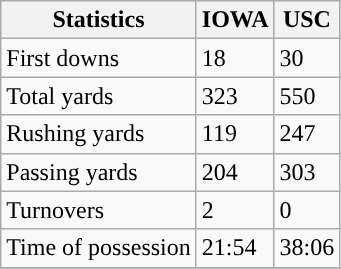<table class="wikitable">
<tr>
<th>Statistics</th>
<th>IOWA</th>
<th>USC</th>
</tr>
<tr>
<td>First downs</td>
<td>18</td>
<td>30</td>
</tr>
<tr>
<td>Total yards</td>
<td>323</td>
<td>550</td>
</tr>
<tr>
<td>Rushing yards</td>
<td>119</td>
<td>247</td>
</tr>
<tr>
<td>Passing yards</td>
<td>204</td>
<td>303</td>
</tr>
<tr>
<td>Turnovers</td>
<td>2</td>
<td>0</td>
</tr>
<tr>
<td>Time of possession</td>
<td>21:54</td>
<td>38:06</td>
</tr>
<tr>
</tr>
</table>
